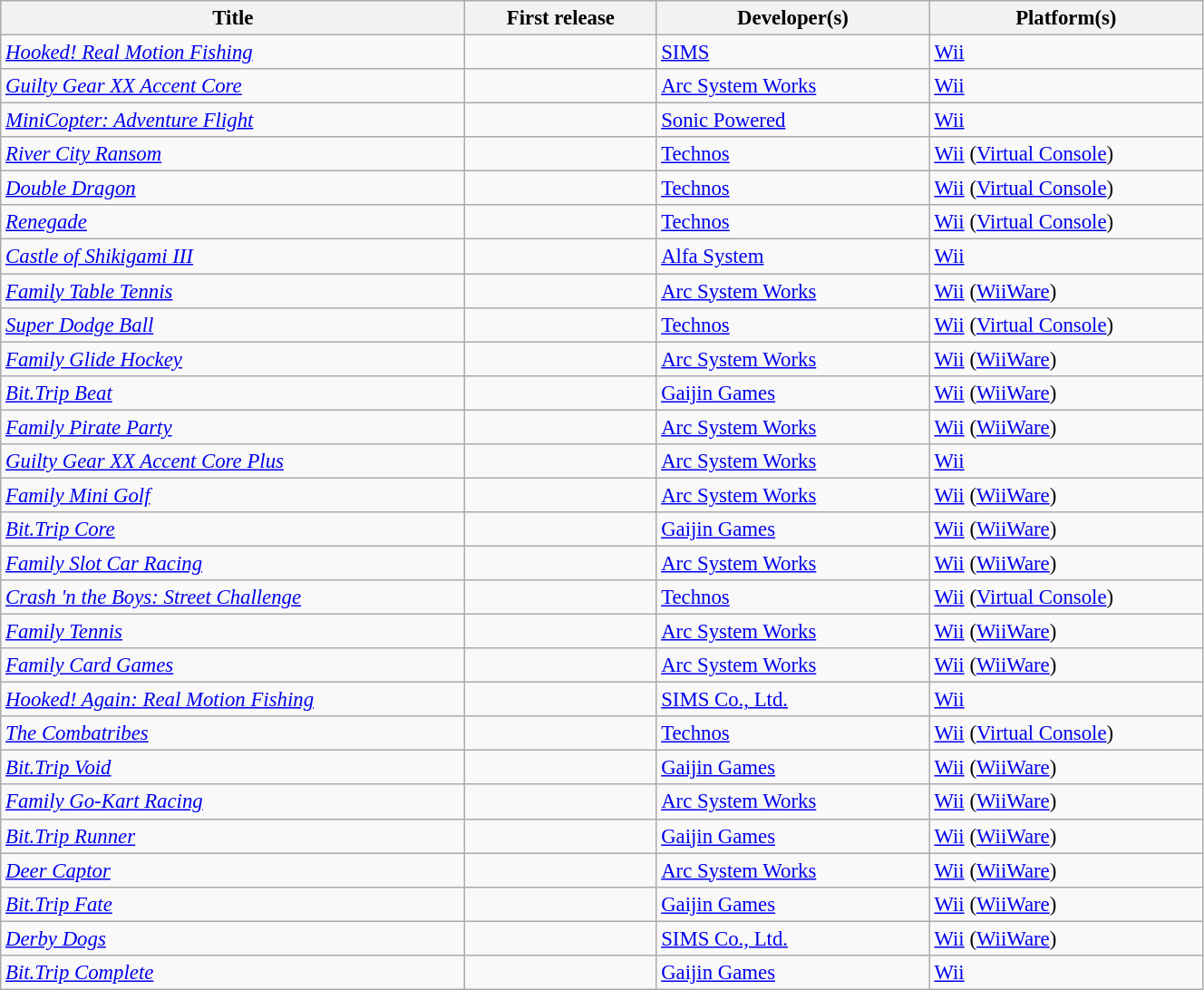<table class="wikitable sortable" style="text-align:left;width:70%;font-size:95%;">
<tr>
<th style="width:34%;">Title</th>
<th style="width:14%;">First release</th>
<th style="width:20%;">Developer(s)</th>
<th style="width:20%;">Platform(s)</th>
</tr>
<tr>
<td><em><a href='#'>Hooked! Real Motion Fishing</a></em></td>
<td></td>
<td><a href='#'>SIMS</a></td>
<td><a href='#'>Wii</a></td>
</tr>
<tr>
<td><em><a href='#'>Guilty Gear XX Accent Core</a></em></td>
<td></td>
<td><a href='#'>Arc System Works</a></td>
<td><a href='#'>Wii</a></td>
</tr>
<tr>
<td><em><a href='#'>MiniCopter: Adventure Flight</a></em></td>
<td></td>
<td><a href='#'>Sonic Powered</a></td>
<td><a href='#'>Wii</a></td>
</tr>
<tr>
<td><em><a href='#'>River City Ransom</a></em></td>
<td></td>
<td><a href='#'>Technos</a></td>
<td><a href='#'>Wii</a> (<a href='#'>Virtual Console</a>)</td>
</tr>
<tr>
<td><em><a href='#'>Double Dragon</a></em></td>
<td></td>
<td><a href='#'>Technos</a></td>
<td><a href='#'>Wii</a> (<a href='#'>Virtual Console</a>)</td>
</tr>
<tr>
<td><em><a href='#'>Renegade</a></em></td>
<td></td>
<td><a href='#'>Technos</a></td>
<td><a href='#'>Wii</a> (<a href='#'>Virtual Console</a>)</td>
</tr>
<tr>
<td><em><a href='#'>Castle of Shikigami III</a></em></td>
<td></td>
<td><a href='#'>Alfa System</a></td>
<td><a href='#'>Wii</a></td>
</tr>
<tr>
<td><em><a href='#'>Family Table Tennis</a></em></td>
<td></td>
<td><a href='#'>Arc System Works</a></td>
<td><a href='#'>Wii</a> (<a href='#'>WiiWare</a>)</td>
</tr>
<tr>
<td><em><a href='#'>Super Dodge Ball</a></em></td>
<td></td>
<td><a href='#'>Technos</a></td>
<td><a href='#'>Wii</a> (<a href='#'>Virtual Console</a>)</td>
</tr>
<tr>
<td><em><a href='#'>Family Glide Hockey</a></em></td>
<td></td>
<td><a href='#'>Arc System Works</a></td>
<td><a href='#'>Wii</a> (<a href='#'>WiiWare</a>)</td>
</tr>
<tr>
<td><em><a href='#'>Bit.Trip Beat</a></em></td>
<td></td>
<td><a href='#'>Gaijin Games</a></td>
<td><a href='#'>Wii</a> (<a href='#'>WiiWare</a>)</td>
</tr>
<tr>
<td><em><a href='#'>Family Pirate Party</a></em></td>
<td></td>
<td><a href='#'>Arc System Works</a></td>
<td><a href='#'>Wii</a> (<a href='#'>WiiWare</a>)</td>
</tr>
<tr>
<td><em><a href='#'>Guilty Gear XX Accent Core Plus</a></em></td>
<td></td>
<td><a href='#'>Arc System Works</a></td>
<td><a href='#'>Wii</a></td>
</tr>
<tr>
<td><em><a href='#'>Family Mini Golf</a></em></td>
<td></td>
<td><a href='#'>Arc System Works</a></td>
<td><a href='#'>Wii</a> (<a href='#'>WiiWare</a>)</td>
</tr>
<tr>
<td><em><a href='#'>Bit.Trip Core</a></em></td>
<td></td>
<td><a href='#'>Gaijin Games</a></td>
<td><a href='#'>Wii</a> (<a href='#'>WiiWare</a>)</td>
</tr>
<tr>
<td><em><a href='#'>Family Slot Car Racing</a></em></td>
<td></td>
<td><a href='#'>Arc System Works</a></td>
<td><a href='#'>Wii</a> (<a href='#'>WiiWare</a>)</td>
</tr>
<tr>
<td><em><a href='#'>Crash 'n the Boys: Street Challenge</a></em></td>
<td></td>
<td><a href='#'>Technos</a></td>
<td><a href='#'>Wii</a> (<a href='#'>Virtual Console</a>)</td>
</tr>
<tr>
<td><em><a href='#'>Family Tennis</a></em></td>
<td></td>
<td><a href='#'>Arc System Works</a></td>
<td><a href='#'>Wii</a> (<a href='#'>WiiWare</a>)</td>
</tr>
<tr>
<td><em><a href='#'>Family Card Games</a></em></td>
<td></td>
<td><a href='#'>Arc System Works</a></td>
<td><a href='#'>Wii</a> (<a href='#'>WiiWare</a>)</td>
</tr>
<tr>
<td><em><a href='#'>Hooked! Again: Real Motion Fishing</a></em></td>
<td></td>
<td><a href='#'>SIMS Co., Ltd.</a></td>
<td><a href='#'>Wii</a></td>
</tr>
<tr>
<td><em><a href='#'>The Combatribes</a></em></td>
<td></td>
<td><a href='#'>Technos</a></td>
<td><a href='#'>Wii</a> (<a href='#'>Virtual Console</a>)</td>
</tr>
<tr>
<td><em><a href='#'>Bit.Trip Void</a></em></td>
<td></td>
<td><a href='#'>Gaijin Games</a></td>
<td><a href='#'>Wii</a> (<a href='#'>WiiWare</a>)</td>
</tr>
<tr>
<td><em><a href='#'>Family Go-Kart Racing</a></em></td>
<td></td>
<td><a href='#'>Arc System Works</a></td>
<td><a href='#'>Wii</a> (<a href='#'>WiiWare</a>)</td>
</tr>
<tr>
<td><em><a href='#'>Bit.Trip Runner</a></em></td>
<td></td>
<td><a href='#'>Gaijin Games</a></td>
<td><a href='#'>Wii</a> (<a href='#'>WiiWare</a>)</td>
</tr>
<tr>
<td><em><a href='#'>Deer Captor</a></em></td>
<td></td>
<td><a href='#'>Arc System Works</a></td>
<td><a href='#'>Wii</a> (<a href='#'>WiiWare</a>)</td>
</tr>
<tr>
<td><em><a href='#'>Bit.Trip Fate</a></em></td>
<td></td>
<td><a href='#'>Gaijin Games</a></td>
<td><a href='#'>Wii</a> (<a href='#'>WiiWare</a>)</td>
</tr>
<tr>
<td><em><a href='#'>Derby Dogs</a></em></td>
<td></td>
<td><a href='#'>SIMS Co., Ltd.</a></td>
<td><a href='#'>Wii</a> (<a href='#'>WiiWare</a>)</td>
</tr>
<tr>
<td><em><a href='#'>Bit.Trip Complete</a></em></td>
<td></td>
<td><a href='#'>Gaijin Games</a></td>
<td><a href='#'>Wii</a></td>
</tr>
</table>
